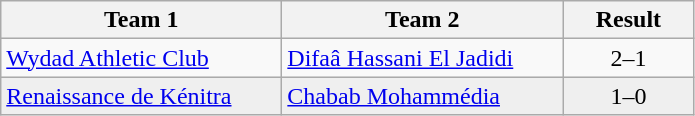<table class="wikitable">
<tr>
<th width="180">Team 1</th>
<th width="180">Team 2</th>
<th width="80">Result</th>
</tr>
<tr>
<td><a href='#'>Wydad Athletic Club</a></td>
<td><a href='#'>Difaâ Hassani El Jadidi</a></td>
<td align="center">2–1</td>
</tr>
<tr style="background:#EFEFEF">
<td><a href='#'>Renaissance de Kénitra</a></td>
<td><a href='#'>Chabab Mohammédia</a></td>
<td align="center">1–0</td>
</tr>
</table>
